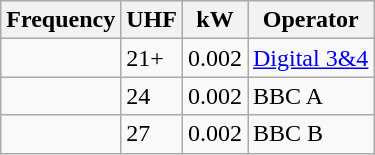<table class="wikitable sortable">
<tr>
<th>Frequency</th>
<th>UHF</th>
<th>kW</th>
<th>Operator</th>
</tr>
<tr>
<td></td>
<td>21+</td>
<td>0.002</td>
<td><a href='#'>Digital 3&4</a></td>
</tr>
<tr>
<td></td>
<td>24</td>
<td>0.002</td>
<td>BBC A</td>
</tr>
<tr>
<td></td>
<td>27</td>
<td>0.002</td>
<td>BBC B</td>
</tr>
</table>
